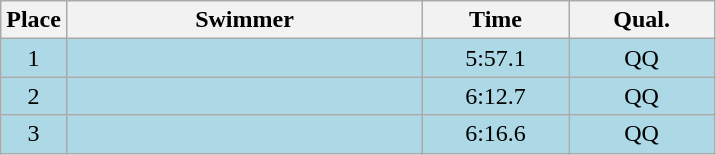<table class=wikitable style="text-align:center">
<tr>
<th>Place</th>
<th width=230>Swimmer</th>
<th width=90>Time</th>
<th width=90>Qual.</th>
</tr>
<tr bgcolor=lightblue>
<td>1</td>
<td align=left></td>
<td>5:57.1</td>
<td>QQ</td>
</tr>
<tr bgcolor=lightblue>
<td>2</td>
<td align=left></td>
<td>6:12.7</td>
<td>QQ</td>
</tr>
<tr bgcolor=lightblue>
<td>3</td>
<td align=left></td>
<td>6:16.6</td>
<td>QQ</td>
</tr>
</table>
